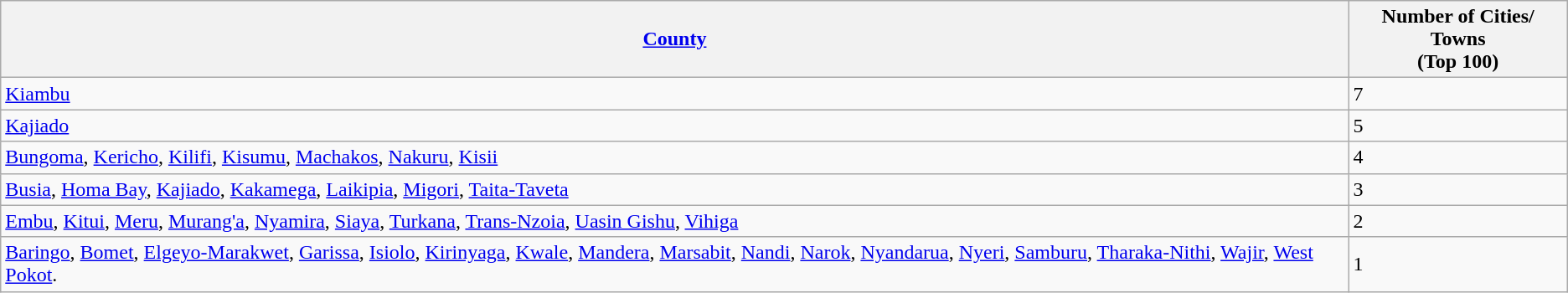<table class="wikitable">
<tr>
<th><a href='#'>County</a></th>
<th>Number of Cities/ Towns<br> (Top 100)</th>
</tr>
<tr>
<td><a href='#'>Kiambu</a></td>
<td>7</td>
</tr>
<tr>
<td><a href='#'>Kajiado</a></td>
<td>5</td>
</tr>
<tr>
<td><a href='#'>Bungoma</a>, <a href='#'>Kericho</a>, <a href='#'>Kilifi</a>, <a href='#'>Kisumu</a>, <a href='#'>Machakos</a>, <a href='#'>Nakuru</a>, <a href='#'>Kisii</a></td>
<td>4</td>
</tr>
<tr>
<td><a href='#'>Busia</a>, <a href='#'>Homa Bay</a>, <a href='#'>Kajiado</a>, <a href='#'>Kakamega</a>, <a href='#'>Laikipia</a>, <a href='#'>Migori</a>, <a href='#'>Taita-Taveta</a></td>
<td>3</td>
</tr>
<tr>
<td><a href='#'>Embu</a>, <a href='#'>Kitui</a>, <a href='#'>Meru</a>, <a href='#'>Murang'a</a>, <a href='#'>Nyamira</a>, <a href='#'> Siaya</a>, <a href='#'>Turkana</a>, <a href='#'>Trans-Nzoia</a>, <a href='#'>Uasin Gishu</a>, <a href='#'>Vihiga</a></td>
<td>2</td>
</tr>
<tr>
<td><a href='#'>Baringo</a>, <a href='#'>Bomet</a>, <a href='#'>Elgeyo-Marakwet</a>, <a href='#'>Garissa</a>, <a href='#'>Isiolo</a>, <a href='#'>Kirinyaga</a>, <a href='#'>Kwale</a>, <a href='#'>Mandera</a>, <a href='#'>Marsabit</a>, <a href='#'>Nandi</a>, <a href='#'>Narok</a>, <a href='#'>Nyandarua</a>, <a href='#'>Nyeri</a>, <a href='#'>Samburu</a>, <a href='#'>Tharaka-Nithi</a>, <a href='#'>Wajir</a>, <a href='#'>West Pokot</a>.</td>
<td>1</td>
</tr>
</table>
